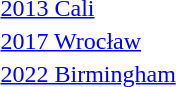<table>
<tr>
<td><a href='#'>2013 Cali</a></td>
<td></td>
<td></td>
<td></td>
</tr>
<tr>
<td><a href='#'>2017 Wrocław</a></td>
<td></td>
<td></td>
<td></td>
</tr>
<tr>
<td><a href='#'>2022 Birmingham</a></td>
<td></td>
<td></td>
<td></td>
</tr>
</table>
